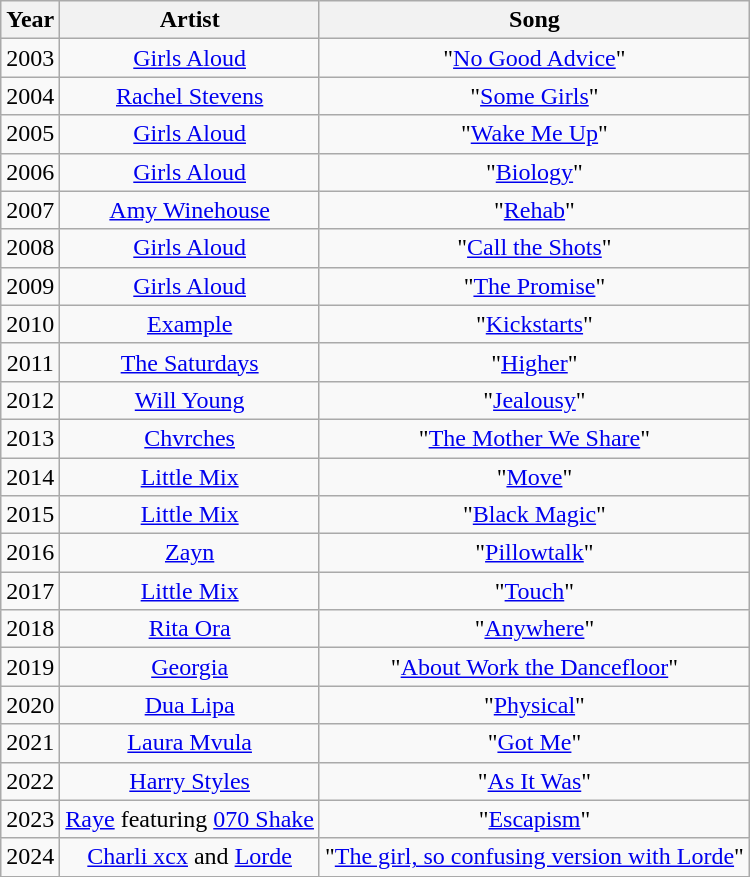<table class="wikitable sortable" style="text-align:center;">
<tr>
<th scope="col">Year</th>
<th scope="col">Artist</th>
<th scope="col">Song</th>
</tr>
<tr>
<td>2003</td>
<td><a href='#'>Girls Aloud</a></td>
<td>"<a href='#'>No Good Advice</a>"</td>
</tr>
<tr>
<td>2004</td>
<td><a href='#'>Rachel Stevens</a></td>
<td>"<a href='#'>Some Girls</a>"</td>
</tr>
<tr>
<td>2005</td>
<td><a href='#'>Girls Aloud</a></td>
<td>"<a href='#'>Wake Me Up</a>"</td>
</tr>
<tr>
<td>2006</td>
<td><a href='#'>Girls Aloud</a></td>
<td>"<a href='#'>Biology</a>"</td>
</tr>
<tr>
<td>2007</td>
<td><a href='#'>Amy Winehouse</a></td>
<td>"<a href='#'>Rehab</a>"</td>
</tr>
<tr>
<td>2008</td>
<td><a href='#'>Girls Aloud</a></td>
<td>"<a href='#'>Call the Shots</a>"</td>
</tr>
<tr>
<td>2009</td>
<td><a href='#'>Girls Aloud</a></td>
<td>"<a href='#'>The Promise</a>"</td>
</tr>
<tr>
<td>2010</td>
<td><a href='#'>Example</a></td>
<td>"<a href='#'>Kickstarts</a>"</td>
</tr>
<tr>
<td>2011</td>
<td><a href='#'>The Saturdays</a></td>
<td>"<a href='#'>Higher</a>"</td>
</tr>
<tr>
<td>2012</td>
<td><a href='#'>Will Young</a></td>
<td>"<a href='#'>Jealousy</a>"</td>
</tr>
<tr>
<td>2013</td>
<td><a href='#'>Chvrches</a></td>
<td>"<a href='#'>The Mother We Share</a>"</td>
</tr>
<tr>
<td>2014</td>
<td><a href='#'>Little Mix</a></td>
<td>"<a href='#'>Move</a>"</td>
</tr>
<tr>
<td>2015</td>
<td><a href='#'>Little Mix</a></td>
<td>"<a href='#'>Black Magic</a>"</td>
</tr>
<tr>
<td>2016</td>
<td><a href='#'>Zayn</a></td>
<td>"<a href='#'>Pillowtalk</a>"</td>
</tr>
<tr>
<td>2017</td>
<td><a href='#'>Little Mix</a></td>
<td>"<a href='#'>Touch</a>"</td>
</tr>
<tr>
<td>2018</td>
<td><a href='#'>Rita Ora</a></td>
<td>"<a href='#'>Anywhere</a>"</td>
</tr>
<tr>
<td>2019</td>
<td><a href='#'>Georgia</a></td>
<td>"<a href='#'>About Work the Dancefloor</a>"</td>
</tr>
<tr>
<td>2020</td>
<td><a href='#'>Dua Lipa</a></td>
<td>"<a href='#'>Physical</a>"</td>
</tr>
<tr>
<td>2021</td>
<td><a href='#'>Laura Mvula</a></td>
<td>"<a href='#'>Got Me</a>"</td>
</tr>
<tr>
<td>2022</td>
<td><a href='#'>Harry Styles</a></td>
<td>"<a href='#'>As It Was</a>"</td>
</tr>
<tr>
<td>2023</td>
<td><a href='#'>Raye</a> featuring <a href='#'>070 Shake</a></td>
<td>"<a href='#'>Escapism</a>"</td>
</tr>
<tr>
<td>2024</td>
<td><a href='#'>Charli xcx</a> and <a href='#'>Lorde</a></td>
<td>"<a href='#'>The girl, so confusing version with Lorde</a>"</td>
</tr>
<tr>
</tr>
</table>
